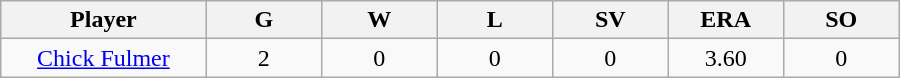<table class="wikitable sortable">
<tr>
<th bgcolor="#DDDDFF" width="16%">Player</th>
<th bgcolor="#DDDDFF" width="9%">G</th>
<th bgcolor="#DDDDFF" width="9%">W</th>
<th bgcolor="#DDDDFF" width="9%">L</th>
<th bgcolor="#DDDDFF" width="9%">SV</th>
<th bgcolor="#DDDDFF" width="9%">ERA</th>
<th bgcolor="#DDDDFF" width="9%">SO</th>
</tr>
<tr align=center>
<td><a href='#'>Chick Fulmer</a></td>
<td>2</td>
<td>0</td>
<td>0</td>
<td>0</td>
<td>3.60</td>
<td>0</td>
</tr>
</table>
